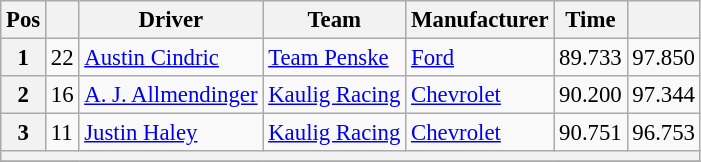<table class="wikitable" style="font-size:95%">
<tr>
<th>Pos</th>
<th></th>
<th>Driver</th>
<th>Team</th>
<th>Manufacturer</th>
<th>Time</th>
<th></th>
</tr>
<tr>
<th>1</th>
<td>22</td>
<td><a href='#'>Austin Cindric</a></td>
<td><a href='#'>Team Penske</a></td>
<td><a href='#'>Ford</a></td>
<td>89.733</td>
<td>97.850</td>
</tr>
<tr>
<th>2</th>
<td>16</td>
<td><a href='#'>A. J. Allmendinger</a></td>
<td><a href='#'>Kaulig Racing</a></td>
<td><a href='#'>Chevrolet</a></td>
<td>90.200</td>
<td>97.344</td>
</tr>
<tr>
<th>3</th>
<td>11</td>
<td><a href='#'>Justin Haley</a></td>
<td><a href='#'>Kaulig Racing</a></td>
<td><a href='#'>Chevrolet</a></td>
<td>90.751</td>
<td>96.753</td>
</tr>
<tr>
<th colspan="7"></th>
</tr>
<tr>
</tr>
</table>
